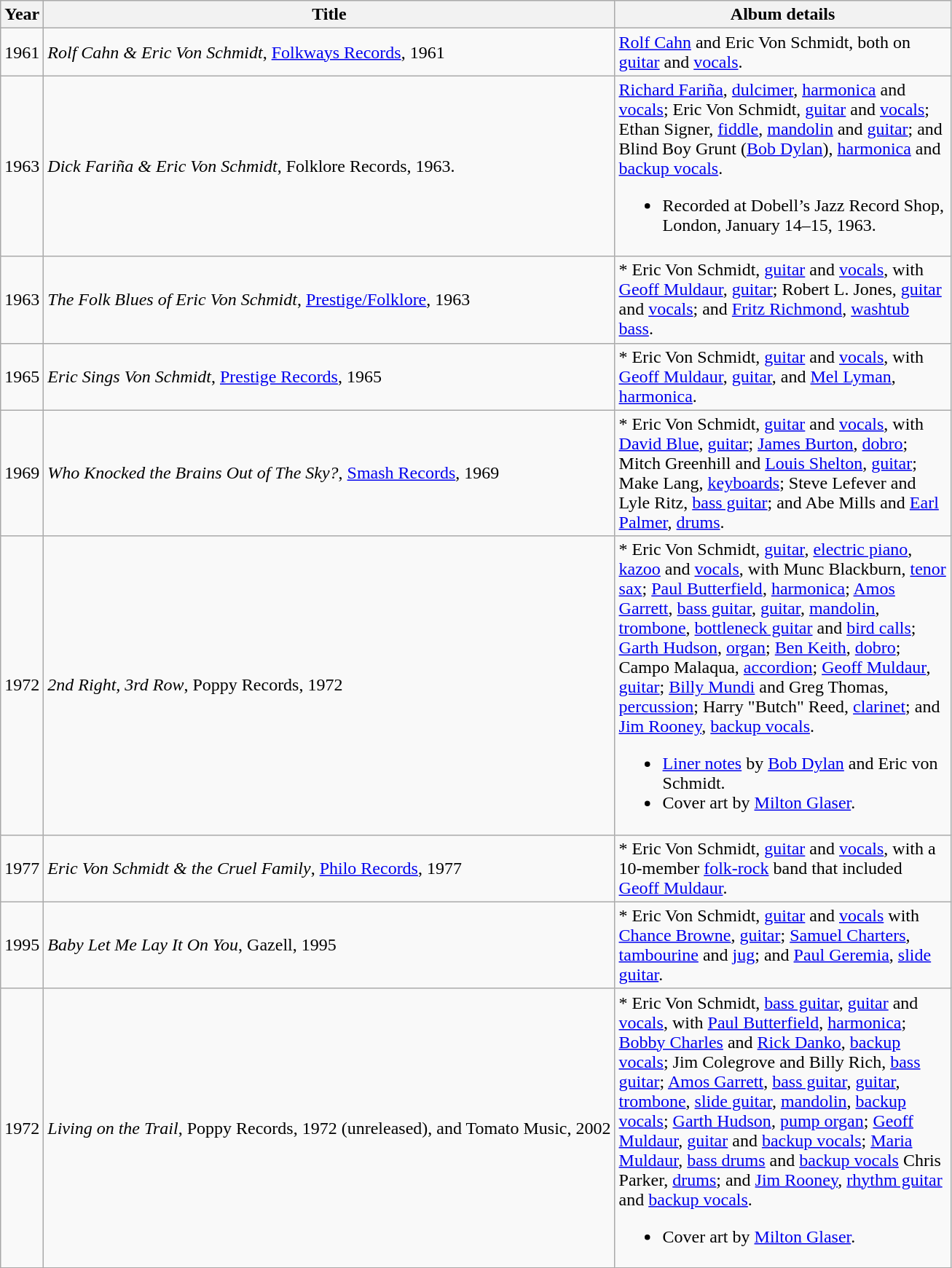<table class="wikitable">
<tr>
<th>Year</th>
<th>Title</th>
<th style="width:300px;">Album details</th>
</tr>
<tr>
<td>1961</td>
<td><em>Rolf Cahn & Eric Von Schmidt</em>, <a href='#'>Folkways Records</a>, 1961</td>
<td><a href='#'>Rolf Cahn</a> and Eric Von Schmidt, both on <a href='#'>guitar</a> and <a href='#'>vocals</a>.</td>
</tr>
<tr>
<td>1963</td>
<td><em>Dick Fariña & Eric Von Schmidt</em>, Folklore Records, 1963.</td>
<td><a href='#'>Richard Fariña</a>, <a href='#'>dulcimer</a>, <a href='#'>harmonica</a> and <a href='#'>vocals</a>; Eric Von Schmidt, <a href='#'>guitar</a> and <a href='#'>vocals</a>; Ethan Signer, <a href='#'>fiddle</a>, <a href='#'>mandolin</a> and <a href='#'>guitar</a>; and Blind Boy Grunt (<a href='#'>Bob Dylan</a>), <a href='#'>harmonica</a> and <a href='#'>backup vocals</a>.<br><ul><li>Recorded at Dobell’s Jazz Record Shop, London, January 14–15, 1963.</li></ul></td>
</tr>
<tr>
<td>1963</td>
<td><em>The Folk Blues of Eric Von Schmidt</em>, <a href='#'>Prestige/Folklore</a>, 1963</td>
<td>* Eric Von Schmidt, <a href='#'>guitar</a> and <a href='#'>vocals</a>, with <a href='#'>Geoff Muldaur</a>, <a href='#'>guitar</a>; Robert L. Jones, <a href='#'>guitar</a> and <a href='#'>vocals</a>; and <a href='#'>Fritz Richmond</a>, <a href='#'>washtub bass</a>.</td>
</tr>
<tr>
<td>1965</td>
<td><em>Eric Sings Von Schmidt</em>, <a href='#'>Prestige Records</a>, 1965</td>
<td>* Eric Von Schmidt, <a href='#'>guitar</a> and <a href='#'>vocals</a>, with <a href='#'>Geoff Muldaur</a>, <a href='#'>guitar</a>, and <a href='#'>Mel Lyman</a>, <a href='#'>harmonica</a>.</td>
</tr>
<tr>
<td>1969</td>
<td><em>Who Knocked the Brains Out of The Sky?</em>, <a href='#'>Smash Records</a>, 1969</td>
<td>* Eric Von Schmidt, <a href='#'>guitar</a> and <a href='#'>vocals</a>, with <a href='#'>David Blue</a>, <a href='#'>guitar</a>; <a href='#'>James Burton</a>, <a href='#'>dobro</a>; Mitch Greenhill and <a href='#'>Louis Shelton</a>, <a href='#'>guitar</a>; Make Lang, <a href='#'>keyboards</a>; Steve Lefever and Lyle Ritz, <a href='#'>bass guitar</a>; and Abe Mills and <a href='#'>Earl Palmer</a>, <a href='#'>drums</a>.</td>
</tr>
<tr>
<td>1972</td>
<td><em>2nd Right, 3rd Row</em>, Poppy Records, 1972</td>
<td>* Eric Von Schmidt, <a href='#'>guitar</a>, <a href='#'>electric piano</a>, <a href='#'>kazoo</a> and <a href='#'>vocals</a>, with Munc Blackburn, <a href='#'>tenor sax</a>; <a href='#'>Paul Butterfield</a>, <a href='#'>harmonica</a>; <a href='#'>Amos Garrett</a>, <a href='#'>bass guitar</a>, <a href='#'>guitar</a>, <a href='#'>mandolin</a>, <a href='#'>trombone</a>, <a href='#'>bottleneck guitar</a> and <a href='#'>bird calls</a>; <a href='#'>Garth Hudson</a>, <a href='#'>organ</a>; <a href='#'>Ben Keith</a>, <a href='#'>dobro</a>; Campo Malaqua, <a href='#'>accordion</a>; <a href='#'>Geoff Muldaur</a>, <a href='#'>guitar</a>; <a href='#'>Billy Mundi</a> and Greg Thomas, <a href='#'>percussion</a>; Harry "Butch" Reed, <a href='#'>clarinet</a>; and <a href='#'>Jim Rooney</a>, <a href='#'>backup vocals</a>.<br><ul><li><a href='#'>Liner notes</a> by <a href='#'>Bob Dylan</a> and Eric von Schmidt.</li><li>Cover art by <a href='#'>Milton Glaser</a>.</li></ul></td>
</tr>
<tr>
<td>1977</td>
<td><em>Eric Von Schmidt & the Cruel Family</em>, <a href='#'>Philo Records</a>, 1977</td>
<td>* Eric Von Schmidt, <a href='#'>guitar</a> and <a href='#'>vocals</a>, with a 10-member <a href='#'>folk-rock</a> band that included <a href='#'>Geoff Muldaur</a>.</td>
</tr>
<tr>
<td>1995</td>
<td><em>Baby Let Me Lay It On You</em>, Gazell, 1995</td>
<td>* Eric Von Schmidt, <a href='#'>guitar</a> and <a href='#'>vocals</a> with <a href='#'>Chance Browne</a>, <a href='#'>guitar</a>; <a href='#'>Samuel Charters</a>, <a href='#'>tambourine</a> and <a href='#'>jug</a>; and <a href='#'>Paul Geremia</a>, <a href='#'>slide guitar</a>.</td>
</tr>
<tr>
<td>1972</td>
<td><em>Living on the Trail</em>, Poppy Records, 1972 (unreleased), and Tomato Music, 2002</td>
<td>* Eric Von Schmidt, <a href='#'>bass guitar</a>, <a href='#'>guitar</a> and <a href='#'>vocals</a>, with <a href='#'>Paul Butterfield</a>, <a href='#'>harmonica</a>; <a href='#'>Bobby Charles</a> and <a href='#'>Rick Danko</a>, <a href='#'>backup vocals</a>; Jim Colegrove and Billy Rich, <a href='#'>bass guitar</a>; <a href='#'>Amos Garrett</a>, <a href='#'>bass guitar</a>, <a href='#'>guitar</a>, <a href='#'>trombone</a>, <a href='#'>slide guitar</a>, <a href='#'>mandolin</a>, <a href='#'>backup vocals</a>; <a href='#'>Garth Hudson</a>, <a href='#'>pump organ</a>; <a href='#'>Geoff Muldaur</a>, <a href='#'>guitar</a> and <a href='#'>backup vocals</a>; <a href='#'>Maria Muldaur</a>, <a href='#'>bass drums</a> and <a href='#'>backup vocals</a> Chris Parker, <a href='#'>drums</a>; and <a href='#'>Jim Rooney</a>, <a href='#'>rhythm guitar</a> and <a href='#'>backup vocals</a>.<br><ul><li>Cover art by <a href='#'>Milton Glaser</a>.</li></ul></td>
</tr>
</table>
